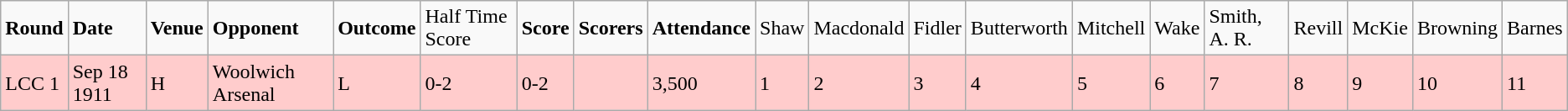<table class="wikitable">
<tr>
<td><strong>Round</strong></td>
<td><strong>Date</strong></td>
<td><strong>Venue</strong></td>
<td><strong>Opponent</strong></td>
<td><strong>Outcome</strong></td>
<td>Half Time Score</td>
<td><strong>Score</strong></td>
<td><strong>Scorers</strong></td>
<td><strong>Attendance</strong></td>
<td>Shaw</td>
<td>Macdonald</td>
<td>Fidler</td>
<td>Butterworth</td>
<td>Mitchell</td>
<td>Wake</td>
<td>Smith, A. R.</td>
<td>Revill</td>
<td>McKie</td>
<td>Browning</td>
<td>Barnes</td>
</tr>
<tr bgcolor="#FFCCCC">
<td>LCC 1</td>
<td>Sep 18 1911</td>
<td>H</td>
<td>Woolwich Arsenal</td>
<td>L</td>
<td>0-2</td>
<td>0-2</td>
<td></td>
<td>3,500</td>
<td>1</td>
<td>2</td>
<td>3</td>
<td>4</td>
<td>5</td>
<td>6</td>
<td>7</td>
<td>8</td>
<td>9</td>
<td>10</td>
<td>11</td>
</tr>
</table>
